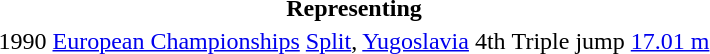<table>
<tr>
<th colspan="6">Representing </th>
</tr>
<tr>
<td>1990</td>
<td><a href='#'>European Championships</a></td>
<td><a href='#'>Split</a>, <a href='#'>Yugoslavia</a></td>
<td>4th</td>
<td>Triple jump</td>
<td><a href='#'>17.01 m</a></td>
</tr>
</table>
